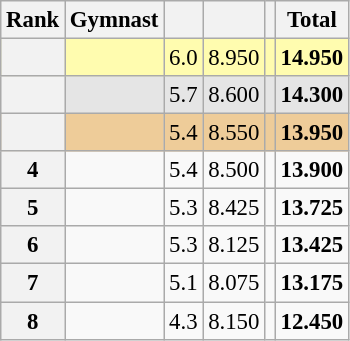<table class="wikitable sortable" style="text-align:center; font-size:95%">
<tr>
<th scope=col>Rank</th>
<th scope=col>Gymnast</th>
<th scope=col></th>
<th scope=col></th>
<th scope=col></th>
<th scope=col>Total</th>
</tr>
<tr bgcolor=fffcaf>
<th scope=row style="text-align:center"></th>
<td align=left></td>
<td>6.0</td>
<td>8.950</td>
<td></td>
<td><strong>14.950</strong></td>
</tr>
<tr bgcolor=e5e5e5>
<th scope=row style="text-align:center"></th>
<td align=left></td>
<td>5.7</td>
<td>8.600</td>
<td></td>
<td><strong>14.300</strong></td>
</tr>
<tr bgcolor=eecc99>
<th scope=row style="text-align:center"></th>
<td align=left></td>
<td>5.4</td>
<td>8.550</td>
<td></td>
<td><strong>13.950</strong></td>
</tr>
<tr>
<th scope=row style="text-align:center">4</th>
<td align=left></td>
<td>5.4</td>
<td>8.500</td>
<td></td>
<td><strong>13.900</strong></td>
</tr>
<tr>
<th scope=row style="text-align:center">5</th>
<td align=left></td>
<td>5.3</td>
<td>8.425</td>
<td></td>
<td><strong>13.725</strong></td>
</tr>
<tr>
<th scope=row style="text-align:center">6</th>
<td align=left></td>
<td>5.3</td>
<td>8.125</td>
<td></td>
<td><strong>13.425</strong></td>
</tr>
<tr>
<th scope=row style="text-align:center">7</th>
<td align=left></td>
<td>5.1</td>
<td>8.075</td>
<td></td>
<td><strong>13.175</strong></td>
</tr>
<tr>
<th scope=row style="text-align:center">8</th>
<td align=left></td>
<td>4.3</td>
<td>8.150</td>
<td></td>
<td><strong>12.450</strong></td>
</tr>
</table>
